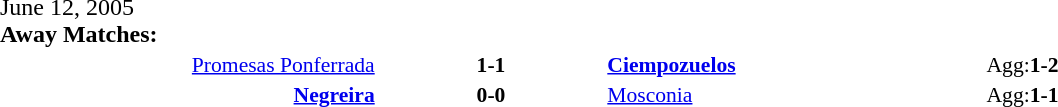<table width=100% cellspacing=1>
<tr>
<th width=20%></th>
<th width=12%></th>
<th width=20%></th>
<th></th>
</tr>
<tr>
<td>June 12, 2005<br><strong>Away Matches:</strong></td>
</tr>
<tr style=font-size:90%>
<td align=right><a href='#'>Promesas Ponferrada</a></td>
<td align=center><strong>1-1</strong></td>
<td><strong><a href='#'>Ciempozuelos</a></strong></td>
<td>Agg:<strong>1-2</strong></td>
</tr>
<tr style=font-size:90%>
<td align=right><strong><a href='#'>Negreira</a></strong></td>
<td align=center><strong>0-0</strong></td>
<td><a href='#'>Mosconia</a></td>
<td>Agg:<strong>1-1</strong></td>
</tr>
</table>
